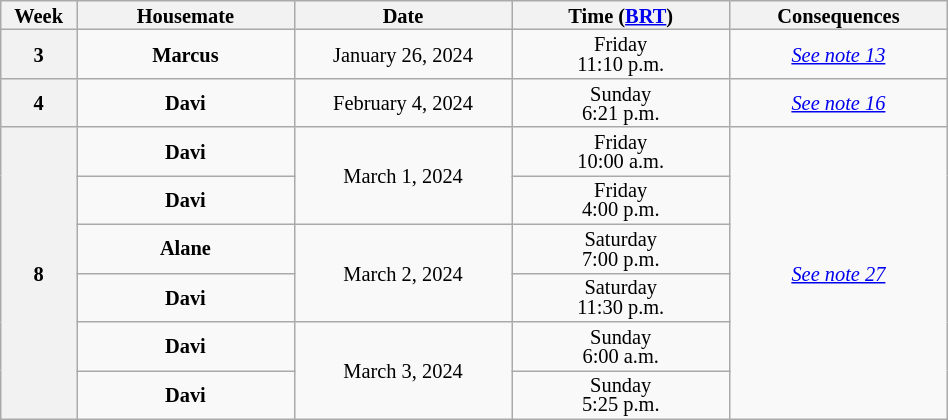<table class="wikitable" style="width:50%; text-align:center; font-size:85%; line-height:13px;">
<tr>
<th width="03.00%">Week</th>
<th width="14.25%">Housemate</th>
<th width="14.25%">Date</th>
<th width="14.25%">Time (<a href='#'>BRT</a>)</th>
<th width="14.25%">Consequences</th>
</tr>
<tr>
<th style="height:25px">3</th>
<td><strong>Marcus</strong></td>
<td>January 26, 2024</td>
<td>Friday<br>11:10 p.m.</td>
<td><em><a href='#'>See note 13</a></em></td>
</tr>
<tr>
<th style="height:25px">4</th>
<td><strong>Davi</strong></td>
<td>February 4, 2024</td>
<td>Sunday<br>6:21 p.m.</td>
<td><em><a href='#'>See note 16</a></em></td>
</tr>
<tr>
<th rowspan=6 style="height:25px">8</th>
<td><strong>Davi</strong></td>
<td rowspan=2>March 1, 2024</td>
<td>Friday<br>10:00 a.m.</td>
<td rowspan=6><em><a href='#'>See note 27</a></em></td>
</tr>
<tr>
<td><strong>Davi</strong></td>
<td>Friday<br>4:00 p.m.</td>
</tr>
<tr>
<td><strong>Alane</strong></td>
<td rowspan=2>March 2, 2024</td>
<td>Saturday<br>7:00 p.m.</td>
</tr>
<tr>
<td><strong>Davi</strong></td>
<td>Saturday<br>11:30 p.m.</td>
</tr>
<tr>
<td><strong>Davi</strong></td>
<td rowspan=2>March 3, 2024</td>
<td>Sunday<br>6:00 a.m.</td>
</tr>
<tr>
<td><strong>Davi</strong></td>
<td>Sunday<br>5:25 p.m.</td>
</tr>
</table>
